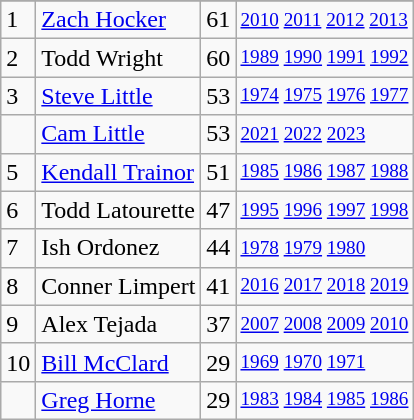<table class="wikitable">
<tr>
</tr>
<tr>
<td>1</td>
<td><a href='#'>Zach Hocker</a></td>
<td>61</td>
<td style="font-size:80%;"><a href='#'>2010</a> <a href='#'>2011</a> <a href='#'>2012</a> <a href='#'>2013</a></td>
</tr>
<tr>
<td>2</td>
<td>Todd Wright</td>
<td>60</td>
<td style="font-size:80%;"><a href='#'>1989</a> <a href='#'>1990</a> <a href='#'>1991</a> <a href='#'>1992</a></td>
</tr>
<tr>
<td>3</td>
<td><a href='#'>Steve Little</a></td>
<td>53</td>
<td style="font-size:80%;"><a href='#'>1974</a> <a href='#'>1975</a> <a href='#'>1976</a> <a href='#'>1977</a></td>
</tr>
<tr>
<td></td>
<td><a href='#'>Cam Little</a></td>
<td>53</td>
<td style="font-size:80%;"><a href='#'>2021</a> <a href='#'>2022</a> <a href='#'>2023</a></td>
</tr>
<tr>
<td>5</td>
<td><a href='#'>Kendall Trainor</a></td>
<td>51</td>
<td style="font-size:80%;"><a href='#'>1985</a> <a href='#'>1986</a> <a href='#'>1987</a> <a href='#'>1988</a></td>
</tr>
<tr>
<td>6</td>
<td>Todd Latourette</td>
<td>47</td>
<td style="font-size:80%;"><a href='#'>1995</a> <a href='#'>1996</a> <a href='#'>1997</a> <a href='#'>1998</a></td>
</tr>
<tr>
<td>7</td>
<td>Ish Ordonez</td>
<td>44</td>
<td style="font-size:80%;"><a href='#'>1978</a> <a href='#'>1979</a> <a href='#'>1980</a></td>
</tr>
<tr>
<td>8</td>
<td>Conner Limpert</td>
<td>41</td>
<td style="font-size:80%;"><a href='#'>2016</a> <a href='#'>2017</a> <a href='#'>2018</a> <a href='#'>2019</a></td>
</tr>
<tr>
<td>9</td>
<td>Alex Tejada</td>
<td>37</td>
<td style="font-size:80%;"><a href='#'>2007</a> <a href='#'>2008</a> <a href='#'>2009</a> <a href='#'>2010</a></td>
</tr>
<tr>
<td>10</td>
<td><a href='#'>Bill McClard</a></td>
<td>29</td>
<td style="font-size:80%;"><a href='#'>1969</a> <a href='#'>1970</a> <a href='#'>1971</a></td>
</tr>
<tr>
<td></td>
<td><a href='#'>Greg Horne</a></td>
<td>29</td>
<td style="font-size:80%;"><a href='#'>1983</a> <a href='#'>1984</a> <a href='#'>1985</a> <a href='#'>1986</a></td>
</tr>
</table>
